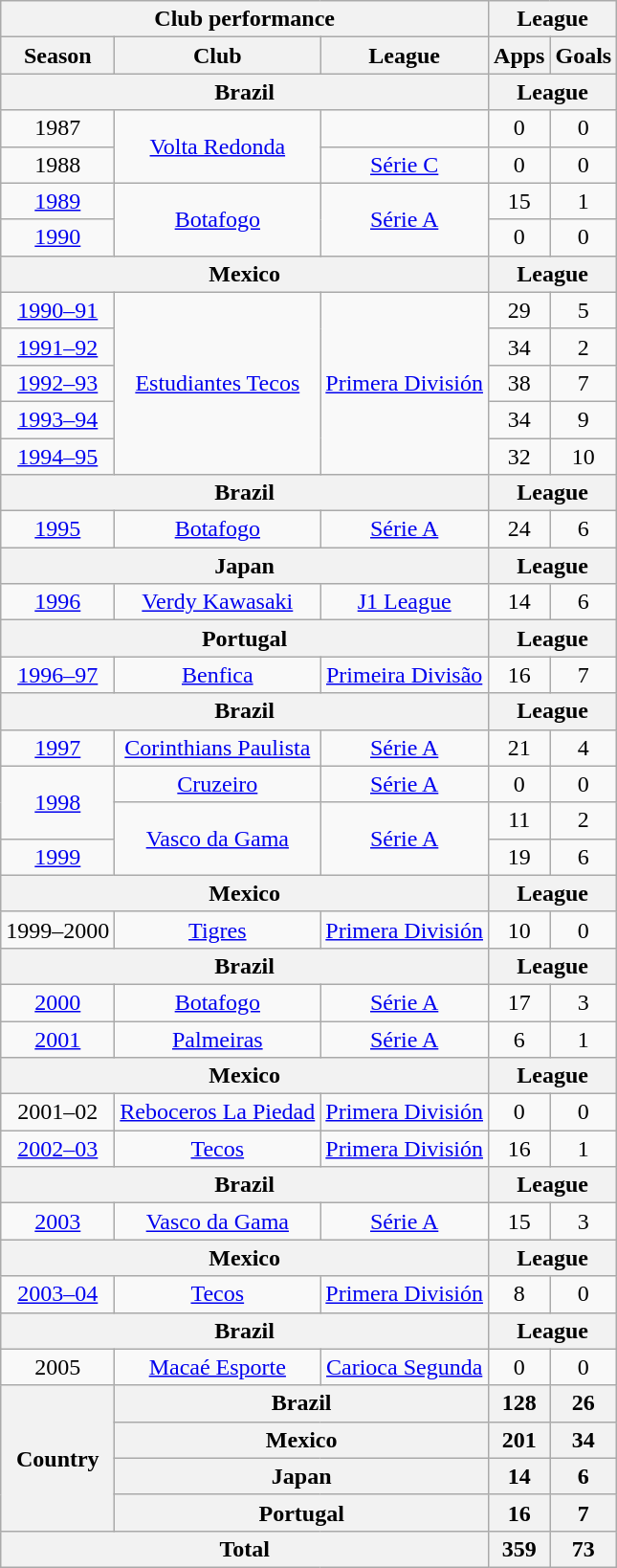<table class="wikitable" style="text-align:center;">
<tr>
<th colspan=3>Club performance</th>
<th colspan=2>League</th>
</tr>
<tr>
<th>Season</th>
<th>Club</th>
<th>League</th>
<th>Apps</th>
<th>Goals</th>
</tr>
<tr>
<th colspan=3>Brazil</th>
<th colspan=2>League</th>
</tr>
<tr>
<td>1987</td>
<td rowspan="2"><a href='#'>Volta Redonda</a></td>
<td></td>
<td>0</td>
<td>0</td>
</tr>
<tr>
<td>1988</td>
<td><a href='#'>Série C</a></td>
<td>0</td>
<td>0</td>
</tr>
<tr>
<td><a href='#'>1989</a></td>
<td rowspan="2"><a href='#'>Botafogo</a></td>
<td rowspan="2"><a href='#'>Série A</a></td>
<td>15</td>
<td>1</td>
</tr>
<tr>
<td><a href='#'>1990</a></td>
<td>0</td>
<td>0</td>
</tr>
<tr>
<th colspan=3>Mexico</th>
<th colspan=2>League</th>
</tr>
<tr>
<td><a href='#'>1990–91</a></td>
<td rowspan="5"><a href='#'>Estudiantes Tecos</a></td>
<td rowspan="5"><a href='#'>Primera División</a></td>
<td>29</td>
<td>5</td>
</tr>
<tr>
<td><a href='#'>1991–92</a></td>
<td>34</td>
<td>2</td>
</tr>
<tr>
<td><a href='#'>1992–93</a></td>
<td>38</td>
<td>7</td>
</tr>
<tr>
<td><a href='#'>1993–94</a></td>
<td>34</td>
<td>9</td>
</tr>
<tr>
<td><a href='#'>1994–95</a></td>
<td>32</td>
<td>10</td>
</tr>
<tr>
<th colspan=3>Brazil</th>
<th colspan=2>League</th>
</tr>
<tr>
<td><a href='#'>1995</a></td>
<td><a href='#'>Botafogo</a></td>
<td><a href='#'>Série A</a></td>
<td>24</td>
<td>6</td>
</tr>
<tr>
<th colspan=3>Japan</th>
<th colspan=2>League</th>
</tr>
<tr>
<td><a href='#'>1996</a></td>
<td><a href='#'>Verdy Kawasaki</a></td>
<td><a href='#'>J1 League</a></td>
<td>14</td>
<td>6</td>
</tr>
<tr>
<th colspan=3>Portugal</th>
<th colspan=2>League</th>
</tr>
<tr>
<td><a href='#'>1996–97</a></td>
<td><a href='#'>Benfica</a></td>
<td><a href='#'>Primeira Divisão</a></td>
<td>16</td>
<td>7</td>
</tr>
<tr>
<th colspan=3>Brazil</th>
<th colspan=2>League</th>
</tr>
<tr>
<td><a href='#'>1997</a></td>
<td><a href='#'>Corinthians Paulista</a></td>
<td><a href='#'>Série A</a></td>
<td>21</td>
<td>4</td>
</tr>
<tr>
<td rowspan="2"><a href='#'>1998</a></td>
<td><a href='#'>Cruzeiro</a></td>
<td><a href='#'>Série A</a></td>
<td>0</td>
<td>0</td>
</tr>
<tr>
<td rowspan="2"><a href='#'>Vasco da Gama</a></td>
<td rowspan="2"><a href='#'>Série A</a></td>
<td>11</td>
<td>2</td>
</tr>
<tr>
<td><a href='#'>1999</a></td>
<td>19</td>
<td>6</td>
</tr>
<tr>
<th colspan=3>Mexico</th>
<th colspan=2>League</th>
</tr>
<tr>
<td>1999–2000</td>
<td><a href='#'>Tigres</a></td>
<td><a href='#'>Primera División</a></td>
<td>10</td>
<td>0</td>
</tr>
<tr>
<th colspan=3>Brazil</th>
<th colspan=2>League</th>
</tr>
<tr>
<td><a href='#'>2000</a></td>
<td><a href='#'>Botafogo</a></td>
<td><a href='#'>Série A</a></td>
<td>17</td>
<td>3</td>
</tr>
<tr>
<td><a href='#'>2001</a></td>
<td><a href='#'>Palmeiras</a></td>
<td><a href='#'>Série A</a></td>
<td>6</td>
<td>1</td>
</tr>
<tr>
<th colspan=3>Mexico</th>
<th colspan=2>League</th>
</tr>
<tr>
<td>2001–02</td>
<td><a href='#'>Reboceros La Piedad</a></td>
<td><a href='#'>Primera División</a></td>
<td>0</td>
<td>0</td>
</tr>
<tr>
<td><a href='#'>2002–03</a></td>
<td><a href='#'>Tecos</a></td>
<td><a href='#'>Primera División</a></td>
<td>16</td>
<td>1</td>
</tr>
<tr>
<th colspan=3>Brazil</th>
<th colspan=2>League</th>
</tr>
<tr>
<td><a href='#'>2003</a></td>
<td><a href='#'>Vasco da Gama</a></td>
<td><a href='#'>Série A</a></td>
<td>15</td>
<td>3</td>
</tr>
<tr>
<th colspan=3>Mexico</th>
<th colspan=2>League</th>
</tr>
<tr>
<td><a href='#'>2003–04</a></td>
<td><a href='#'>Tecos</a></td>
<td><a href='#'>Primera División</a></td>
<td>8</td>
<td>0</td>
</tr>
<tr>
<th colspan=3>Brazil</th>
<th colspan=2>League</th>
</tr>
<tr>
<td>2005</td>
<td><a href='#'>Macaé Esporte</a></td>
<td><a href='#'>Carioca Segunda</a></td>
<td>0</td>
<td>0</td>
</tr>
<tr>
<th rowspan=4>Country</th>
<th colspan=2>Brazil</th>
<th>128</th>
<th>26</th>
</tr>
<tr>
<th colspan=2>Mexico</th>
<th>201</th>
<th>34</th>
</tr>
<tr>
<th colspan=2>Japan</th>
<th>14</th>
<th>6</th>
</tr>
<tr>
<th colspan=2>Portugal</th>
<th>16</th>
<th>7</th>
</tr>
<tr>
<th colspan=3>Total</th>
<th>359</th>
<th>73</th>
</tr>
</table>
